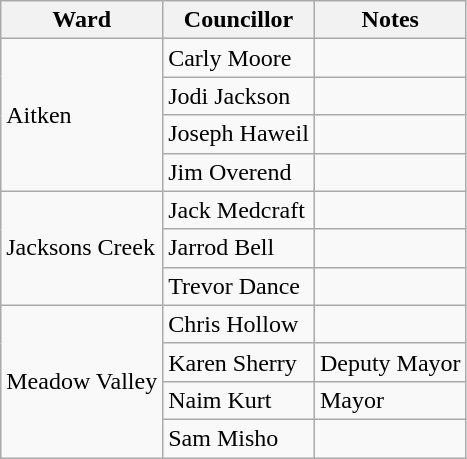<table class="wikitable">
<tr>
<th>Ward</th>
<th>Councillor</th>
<th>Notes</th>
</tr>
<tr>
<td rowspan="4">Aitken</td>
<td>Carly Moore</td>
<td></td>
</tr>
<tr>
<td>Jodi Jackson</td>
<td></td>
</tr>
<tr>
<td>Joseph Haweil</td>
<td></td>
</tr>
<tr>
<td>Jim Overend</td>
<td></td>
</tr>
<tr>
<td rowspan="3">Jacksons Creek</td>
<td>Jack Medcraft</td>
<td></td>
</tr>
<tr>
<td>Jarrod Bell</td>
<td></td>
</tr>
<tr>
<td>Trevor Dance</td>
<td></td>
</tr>
<tr>
<td rowspan="4">Meadow Valley</td>
<td>Chris Hollow</td>
<td></td>
</tr>
<tr>
<td>Karen Sherry</td>
<td>Deputy Mayor</td>
</tr>
<tr>
<td>Naim Kurt</td>
<td>Mayor</td>
</tr>
<tr>
<td>Sam Misho</td>
<td></td>
</tr>
</table>
